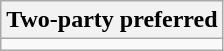<table class="wikitable">
<tr>
<th>Two-party preferred</th>
</tr>
<tr>
<td></td>
</tr>
</table>
